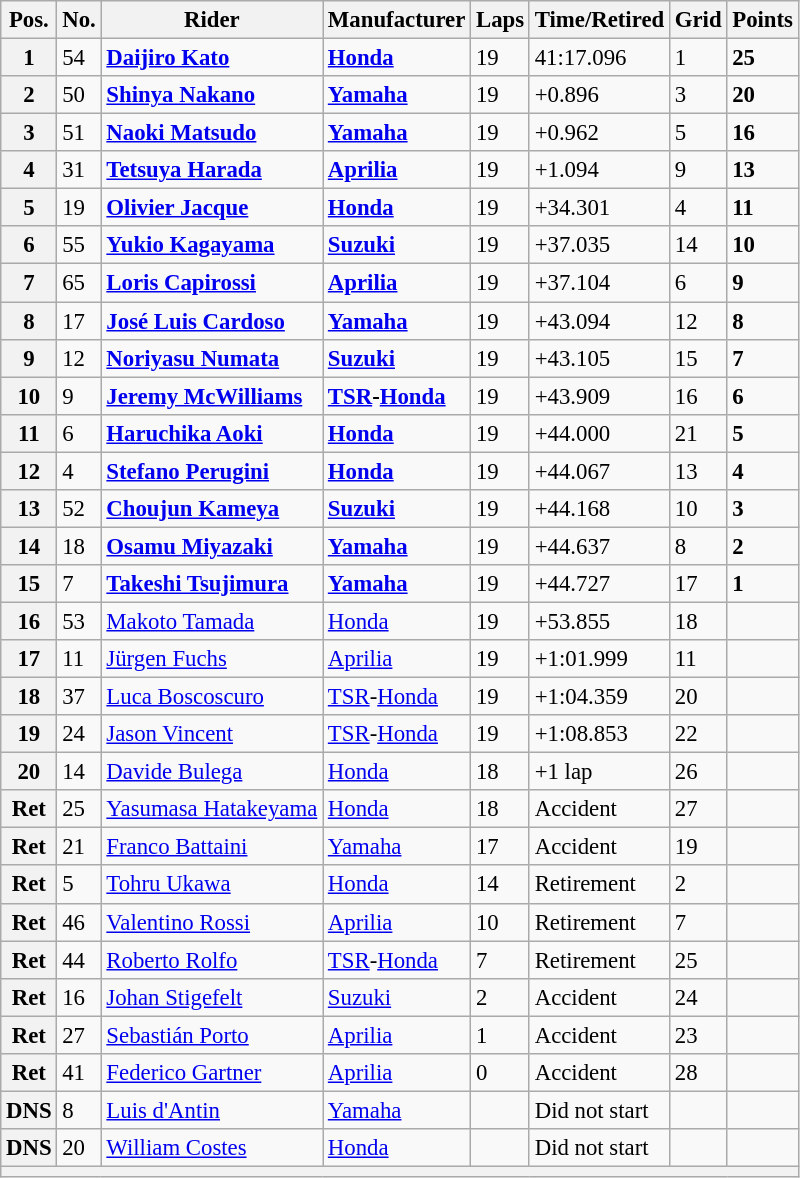<table class="wikitable" style="font-size: 95%;">
<tr>
<th>Pos.</th>
<th>No.</th>
<th>Rider</th>
<th>Manufacturer</th>
<th>Laps</th>
<th>Time/Retired</th>
<th>Grid</th>
<th>Points</th>
</tr>
<tr>
<th>1</th>
<td>54</td>
<td> <strong><a href='#'>Daijiro Kato</a></strong></td>
<td><strong><a href='#'>Honda</a></strong></td>
<td>19</td>
<td>41:17.096</td>
<td>1</td>
<td><strong>25</strong></td>
</tr>
<tr>
<th>2</th>
<td>50</td>
<td> <strong><a href='#'>Shinya Nakano</a></strong></td>
<td><strong><a href='#'>Yamaha</a></strong></td>
<td>19</td>
<td>+0.896</td>
<td>3</td>
<td><strong>20</strong></td>
</tr>
<tr>
<th>3</th>
<td>51</td>
<td> <strong><a href='#'>Naoki Matsudo</a></strong></td>
<td><strong><a href='#'>Yamaha</a></strong></td>
<td>19</td>
<td>+0.962</td>
<td>5</td>
<td><strong>16</strong></td>
</tr>
<tr>
<th>4</th>
<td>31</td>
<td> <strong><a href='#'>Tetsuya Harada</a></strong></td>
<td><strong><a href='#'>Aprilia</a></strong></td>
<td>19</td>
<td>+1.094</td>
<td>9</td>
<td><strong>13</strong></td>
</tr>
<tr>
<th>5</th>
<td>19</td>
<td> <strong><a href='#'>Olivier Jacque</a></strong></td>
<td><strong><a href='#'>Honda</a></strong></td>
<td>19</td>
<td>+34.301</td>
<td>4</td>
<td><strong>11</strong></td>
</tr>
<tr>
<th>6</th>
<td>55</td>
<td> <strong><a href='#'>Yukio Kagayama</a></strong></td>
<td><strong><a href='#'>Suzuki</a></strong></td>
<td>19</td>
<td>+37.035</td>
<td>14</td>
<td><strong>10</strong></td>
</tr>
<tr>
<th>7</th>
<td>65</td>
<td> <strong><a href='#'>Loris Capirossi</a></strong></td>
<td><strong><a href='#'>Aprilia</a></strong></td>
<td>19</td>
<td>+37.104</td>
<td>6</td>
<td><strong>9</strong></td>
</tr>
<tr>
<th>8</th>
<td>17</td>
<td> <strong><a href='#'>José Luis Cardoso</a></strong></td>
<td><strong><a href='#'>Yamaha</a></strong></td>
<td>19</td>
<td>+43.094</td>
<td>12</td>
<td><strong>8</strong></td>
</tr>
<tr>
<th>9</th>
<td>12</td>
<td> <strong><a href='#'>Noriyasu Numata</a></strong></td>
<td><strong><a href='#'>Suzuki</a></strong></td>
<td>19</td>
<td>+43.105</td>
<td>15</td>
<td><strong>7</strong></td>
</tr>
<tr>
<th>10</th>
<td>9</td>
<td> <strong><a href='#'>Jeremy McWilliams</a></strong></td>
<td><strong><a href='#'>TSR</a>-<a href='#'>Honda</a></strong></td>
<td>19</td>
<td>+43.909</td>
<td>16</td>
<td><strong>6</strong></td>
</tr>
<tr>
<th>11</th>
<td>6</td>
<td> <strong><a href='#'>Haruchika Aoki</a></strong></td>
<td><strong><a href='#'>Honda</a></strong></td>
<td>19</td>
<td>+44.000</td>
<td>21</td>
<td><strong>5</strong></td>
</tr>
<tr>
<th>12</th>
<td>4</td>
<td> <strong><a href='#'>Stefano Perugini</a></strong></td>
<td><strong><a href='#'>Honda</a></strong></td>
<td>19</td>
<td>+44.067</td>
<td>13</td>
<td><strong>4</strong></td>
</tr>
<tr>
<th>13</th>
<td>52</td>
<td> <strong><a href='#'>Choujun Kameya</a></strong></td>
<td><strong><a href='#'>Suzuki</a></strong></td>
<td>19</td>
<td>+44.168</td>
<td>10</td>
<td><strong>3</strong></td>
</tr>
<tr>
<th>14</th>
<td>18</td>
<td> <strong><a href='#'>Osamu Miyazaki</a></strong></td>
<td><strong><a href='#'>Yamaha</a></strong></td>
<td>19</td>
<td>+44.637</td>
<td>8</td>
<td><strong>2</strong></td>
</tr>
<tr>
<th>15</th>
<td>7</td>
<td> <strong><a href='#'>Takeshi Tsujimura</a></strong></td>
<td><strong><a href='#'>Yamaha</a></strong></td>
<td>19</td>
<td>+44.727</td>
<td>17</td>
<td><strong>1</strong></td>
</tr>
<tr>
<th>16</th>
<td>53</td>
<td> <a href='#'>Makoto Tamada</a></td>
<td><a href='#'>Honda</a></td>
<td>19</td>
<td>+53.855</td>
<td>18</td>
<td></td>
</tr>
<tr>
<th>17</th>
<td>11</td>
<td> <a href='#'>Jürgen Fuchs</a></td>
<td><a href='#'>Aprilia</a></td>
<td>19</td>
<td>+1:01.999</td>
<td>11</td>
<td></td>
</tr>
<tr>
<th>18</th>
<td>37</td>
<td> <a href='#'>Luca Boscoscuro</a></td>
<td><a href='#'>TSR</a>-<a href='#'>Honda</a></td>
<td>19</td>
<td>+1:04.359</td>
<td>20</td>
<td></td>
</tr>
<tr>
<th>19</th>
<td>24</td>
<td> <a href='#'>Jason Vincent</a></td>
<td><a href='#'>TSR</a>-<a href='#'>Honda</a></td>
<td>19</td>
<td>+1:08.853</td>
<td>22</td>
<td></td>
</tr>
<tr>
<th>20</th>
<td>14</td>
<td> <a href='#'>Davide Bulega</a></td>
<td><a href='#'>Honda</a></td>
<td>18</td>
<td>+1 lap</td>
<td>26</td>
<td></td>
</tr>
<tr>
<th>Ret</th>
<td>25</td>
<td> <a href='#'>Yasumasa Hatakeyama</a></td>
<td><a href='#'>Honda</a></td>
<td>18</td>
<td>Accident</td>
<td>27</td>
<td></td>
</tr>
<tr>
<th>Ret</th>
<td>21</td>
<td> <a href='#'>Franco Battaini</a></td>
<td><a href='#'>Yamaha</a></td>
<td>17</td>
<td>Accident</td>
<td>19</td>
<td></td>
</tr>
<tr>
<th>Ret</th>
<td>5</td>
<td> <a href='#'>Tohru Ukawa</a></td>
<td><a href='#'>Honda</a></td>
<td>14</td>
<td>Retirement</td>
<td>2</td>
<td></td>
</tr>
<tr>
<th>Ret</th>
<td>46</td>
<td> <a href='#'>Valentino Rossi</a></td>
<td><a href='#'>Aprilia</a></td>
<td>10</td>
<td>Retirement</td>
<td>7</td>
<td></td>
</tr>
<tr>
<th>Ret</th>
<td>44</td>
<td> <a href='#'>Roberto Rolfo</a></td>
<td><a href='#'>TSR</a>-<a href='#'>Honda</a></td>
<td>7</td>
<td>Retirement</td>
<td>25</td>
<td></td>
</tr>
<tr>
<th>Ret</th>
<td>16</td>
<td> <a href='#'>Johan Stigefelt</a></td>
<td><a href='#'>Suzuki</a></td>
<td>2</td>
<td>Accident</td>
<td>24</td>
<td></td>
</tr>
<tr>
<th>Ret</th>
<td>27</td>
<td> <a href='#'>Sebastián Porto</a></td>
<td><a href='#'>Aprilia</a></td>
<td>1</td>
<td>Accident</td>
<td>23</td>
<td></td>
</tr>
<tr>
<th>Ret</th>
<td>41</td>
<td> <a href='#'>Federico Gartner</a></td>
<td><a href='#'>Aprilia</a></td>
<td>0</td>
<td>Accident</td>
<td>28</td>
<td></td>
</tr>
<tr>
<th>DNS</th>
<td>8</td>
<td> <a href='#'>Luis d'Antin</a></td>
<td><a href='#'>Yamaha</a></td>
<td></td>
<td>Did not start</td>
<td></td>
<td></td>
</tr>
<tr>
<th>DNS</th>
<td>20</td>
<td> <a href='#'>William Costes</a></td>
<td><a href='#'>Honda</a></td>
<td></td>
<td>Did not start</td>
<td></td>
<td></td>
</tr>
<tr>
<th colspan=8></th>
</tr>
</table>
